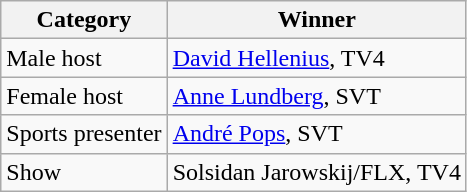<table class="wikitable">
<tr>
<th>Category</th>
<th>Winner</th>
</tr>
<tr>
<td>Male host</td>
<td><a href='#'>David Hellenius</a>, TV4</td>
</tr>
<tr>
<td>Female host</td>
<td><a href='#'>Anne Lundberg</a>, SVT</td>
</tr>
<tr>
<td>Sports presenter</td>
<td><a href='#'>André Pops</a>, SVT</td>
</tr>
<tr>
<td>Show</td>
<td>Solsidan Jarowskij/FLX, TV4</td>
</tr>
</table>
